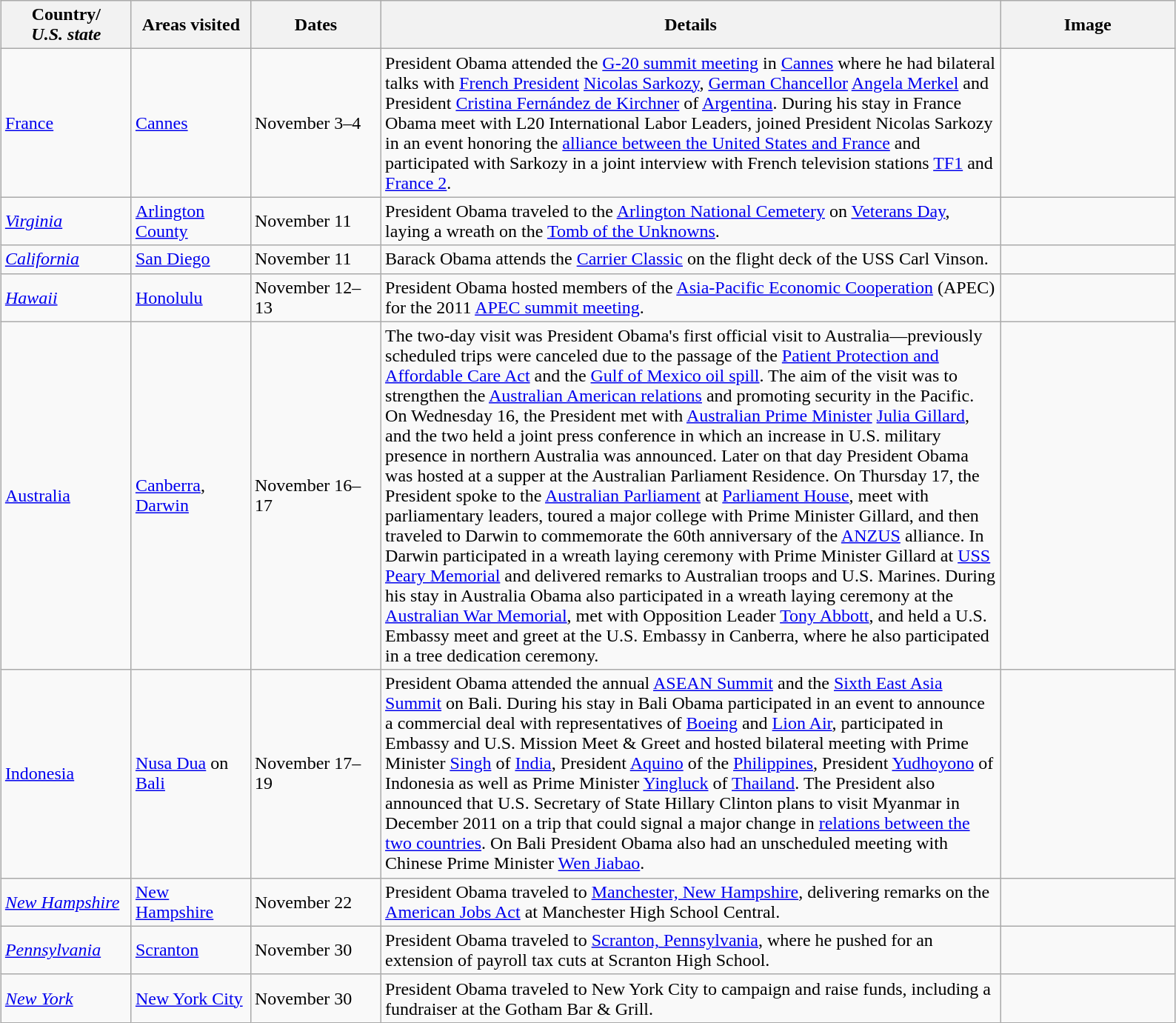<table class="wikitable" style="margin: 1em auto 1em auto">
<tr>
<th width=110>Country/<br><em>U.S. state</em></th>
<th width=100>Areas visited</th>
<th width=110>Dates</th>
<th width=550>Details</th>
<th width=150>Image</th>
</tr>
<tr>
<td> <a href='#'>France</a></td>
<td><a href='#'>Cannes</a></td>
<td>November 3–4</td>
<td>President Obama attended the <a href='#'>G-20 summit meeting</a> in <a href='#'>Cannes</a> where he had bilateral talks with <a href='#'>French President</a> <a href='#'>Nicolas Sarkozy</a>, <a href='#'>German Chancellor</a> <a href='#'>Angela Merkel</a> and President <a href='#'>Cristina Fernández de Kirchner</a> of <a href='#'>Argentina</a>. During his stay in France Obama meet with L20 International Labor Leaders, joined President Nicolas Sarkozy in an event honoring the <a href='#'>alliance between the United States and France</a> and participated with Sarkozy in a joint interview with French television stations <a href='#'>TF1</a> and <a href='#'>France 2</a>.</td>
<td></td>
</tr>
<tr>
<td> <em><a href='#'>Virginia</a></em></td>
<td><a href='#'>Arlington County</a></td>
<td>November 11</td>
<td>President Obama traveled to the <a href='#'>Arlington National Cemetery</a> on <a href='#'>Veterans Day</a>, laying a wreath on the <a href='#'>Tomb of the Unknowns</a>.</td>
<td></td>
</tr>
<tr>
<td> <em><a href='#'>California</a></em></td>
<td><a href='#'>San Diego</a></td>
<td>November 11</td>
<td>Barack Obama attends the <a href='#'>Carrier Classic</a> on the flight deck of the USS Carl Vinson.</td>
<td></td>
</tr>
<tr>
<td> <em><a href='#'>Hawaii</a></em></td>
<td><a href='#'>Honolulu</a></td>
<td>November 12–13</td>
<td>President Obama hosted members of the <a href='#'>Asia-Pacific Economic Cooperation</a> (APEC) for the 2011 <a href='#'>APEC summit meeting</a>.</td>
<td></td>
</tr>
<tr>
<td> <a href='#'>Australia</a></td>
<td><a href='#'>Canberra</a>, <a href='#'>Darwin</a></td>
<td>November 16–17</td>
<td>The two-day visit was President Obama's first official visit to Australia—previously scheduled trips were canceled due to the passage of the <a href='#'>Patient Protection and Affordable Care Act</a> and the <a href='#'>Gulf of Mexico oil spill</a>. The aim of the visit was to strengthen the <a href='#'>Australian American relations</a> and promoting security in the Pacific. On Wednesday 16, the President met with <a href='#'>Australian Prime Minister</a> <a href='#'>Julia Gillard</a>, and the two held a joint press conference in which an increase in U.S. military presence in northern Australia was announced. Later on that day President Obama was hosted at a supper at the Australian Parliament Residence. On Thursday 17, the President spoke to the <a href='#'>Australian Parliament</a> at <a href='#'>Parliament House</a>, meet with parliamentary leaders, toured a major college with Prime Minister Gillard, and then traveled to Darwin to commemorate the 60th anniversary of the <a href='#'>ANZUS</a> alliance. In Darwin participated in a wreath laying ceremony with Prime Minister Gillard at <a href='#'>USS Peary Memorial</a> and delivered remarks to Australian troops and U.S. Marines. During his stay in Australia Obama also participated in a wreath laying ceremony at the <a href='#'>Australian War Memorial</a>, met with Opposition Leader <a href='#'>Tony Abbott</a>, and held a U.S. Embassy meet and greet at the U.S. Embassy in Canberra, where he also participated in a tree dedication ceremony.</td>
<td></td>
</tr>
<tr>
<td> <a href='#'>Indonesia</a></td>
<td><a href='#'>Nusa Dua</a> on <a href='#'>Bali</a></td>
<td>November 17–19</td>
<td>President Obama attended the annual <a href='#'>ASEAN Summit</a> and the <a href='#'>Sixth East Asia Summit</a> on Bali. During his stay in Bali Obama participated in an event to announce a commercial deal with representatives of <a href='#'>Boeing</a> and <a href='#'>Lion Air</a>, participated in Embassy and U.S. Mission Meet & Greet and hosted bilateral meeting with Prime Minister <a href='#'>Singh</a> of <a href='#'>India</a>, President <a href='#'>Aquino</a> of the <a href='#'>Philippines</a>, President <a href='#'>Yudhoyono</a> of Indonesia as well as Prime Minister <a href='#'>Yingluck</a> of <a href='#'>Thailand</a>. The President also announced that U.S. Secretary of State Hillary Clinton plans to visit Myanmar in December 2011 on a trip that could signal a major change in <a href='#'>relations between the two countries</a>. On Bali President Obama also had an unscheduled meeting with Chinese Prime Minister <a href='#'>Wen Jiabao</a>.</td>
<td></td>
</tr>
<tr>
<td> <em><a href='#'>New Hampshire</a></em></td>
<td><a href='#'>New Hampshire</a></td>
<td>November 22</td>
<td>President Obama traveled to <a href='#'>Manchester, New Hampshire</a>, delivering remarks on the <a href='#'>American Jobs Act</a> at Manchester High School Central.</td>
<td></td>
</tr>
<tr>
<td> <em><a href='#'>Pennsylvania</a></em></td>
<td><a href='#'>Scranton</a></td>
<td>November 30</td>
<td>President Obama traveled to <a href='#'>Scranton, Pennsylvania</a>, where he pushed for an extension of payroll tax cuts at Scranton High School.</td>
<td></td>
</tr>
<tr>
<td> <em><a href='#'>New York</a></em></td>
<td><a href='#'>New York City</a></td>
<td>November 30</td>
<td>President Obama traveled to New York City to campaign and raise funds, including a fundraiser at the Gotham Bar & Grill.</td>
<td></td>
</tr>
</table>
